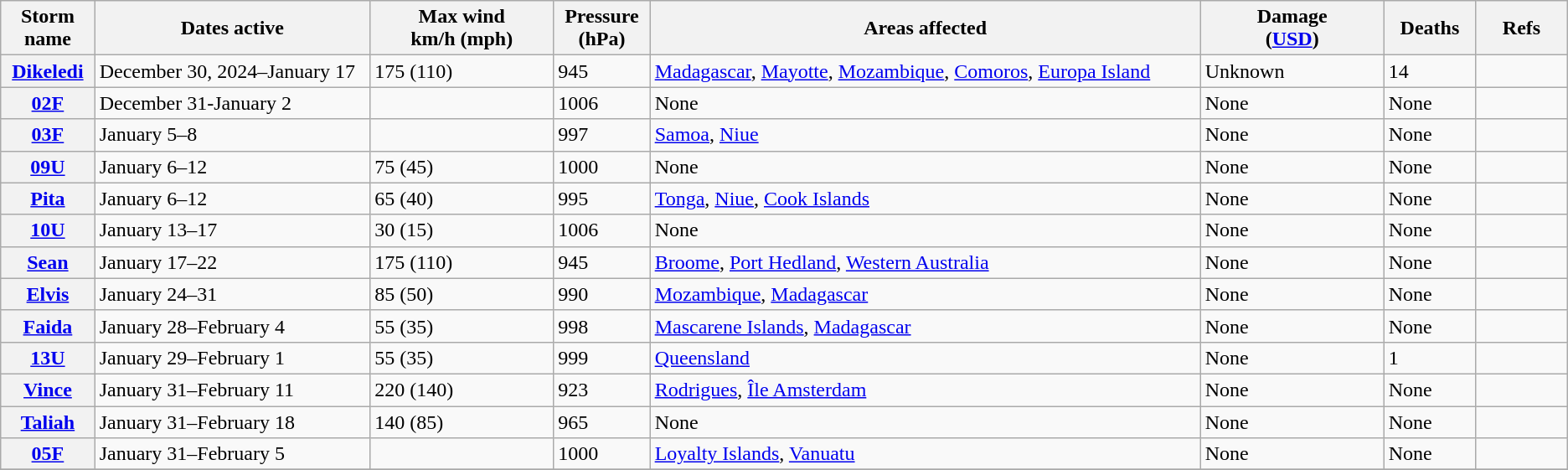<table class="wikitable sortable">
<tr>
<th width="5%">Storm name</th>
<th width="15%">Dates active</th>
<th width="10%">Max wind<br>km/h (mph)</th>
<th width="5%">Pressure<br>(hPa)</th>
<th width="30%">Areas affected</th>
<th width="10%">Damage<br>(<a href='#'>USD</a>)</th>
<th width="5%">Deaths</th>
<th width="5%">Refs</th>
</tr>
<tr>
<th><a href='#'>Dikeledi</a></th>
<td>December 30, 2024–January 17</td>
<td>175 (110)</td>
<td>945</td>
<td><a href='#'>Madagascar</a>, <a href='#'>Mayotte</a>, <a href='#'>Mozambique</a>, <a href='#'>Comoros</a>, <a href='#'>Europa Island</a></td>
<td>Unknown</td>
<td>14</td>
<td></td>
</tr>
<tr>
<th><a href='#'>02F</a></th>
<td>December 31-January 2</td>
<td></td>
<td>1006</td>
<td>None</td>
<td>None</td>
<td>None</td>
</tr>
<tr>
<th><a href='#'>03F</a></th>
<td>January 5–8</td>
<td></td>
<td>997</td>
<td><a href='#'>Samoa</a>, <a href='#'>Niue</a></td>
<td>None</td>
<td>None</td>
<td></td>
</tr>
<tr>
<th><a href='#'>09U</a></th>
<td>January 6–12</td>
<td>75 (45)</td>
<td>1000</td>
<td>None</td>
<td>None</td>
<td>None</td>
<td></td>
</tr>
<tr>
<th><a href='#'>Pita</a></th>
<td>January 6–12</td>
<td>65 (40)</td>
<td>995</td>
<td><a href='#'>Tonga</a>, <a href='#'>Niue</a>, <a href='#'>Cook Islands</a></td>
<td>None</td>
<td>None</td>
<td></td>
</tr>
<tr>
<th><a href='#'>10U</a></th>
<td>January 13–17</td>
<td>30 (15)</td>
<td>1006</td>
<td>None</td>
<td>None</td>
<td>None</td>
<td></td>
</tr>
<tr>
<th><a href='#'>Sean</a></th>
<td>January 17–22</td>
<td>175 (110)</td>
<td>945</td>
<td><a href='#'>Broome</a>, <a href='#'>Port Hedland</a>, <a href='#'>Western Australia</a></td>
<td>None</td>
<td>None</td>
<td></td>
</tr>
<tr>
<th><a href='#'>Elvis</a></th>
<td>January 24–31</td>
<td>85 (50)</td>
<td>990</td>
<td><a href='#'>Mozambique</a>, <a href='#'>Madagascar</a></td>
<td>None</td>
<td>None</td>
<td></td>
</tr>
<tr>
<th><a href='#'>Faida</a></th>
<td>January 28–February 4</td>
<td>55 (35)</td>
<td>998</td>
<td><a href='#'>Mascarene Islands</a>, <a href='#'>Madagascar</a></td>
<td>None</td>
<td>None</td>
<td></td>
</tr>
<tr>
<th><a href='#'>13U</a></th>
<td>January 29–February 1</td>
<td>55 (35)</td>
<td>999</td>
<td><a href='#'>Queensland</a></td>
<td>None</td>
<td>1</td>
<td></td>
</tr>
<tr>
<th><a href='#'>Vince</a></th>
<td>January 31–February 11</td>
<td>220 (140)</td>
<td>923</td>
<td><a href='#'>Rodrigues</a>, <a href='#'>Île Amsterdam</a></td>
<td>None</td>
<td>None</td>
<td></td>
</tr>
<tr>
<th><a href='#'>Taliah</a></th>
<td>January 31–February 18</td>
<td>140 (85)</td>
<td>965</td>
<td>None</td>
<td>None</td>
<td>None</td>
<td></td>
</tr>
<tr>
<th><a href='#'>05F</a></th>
<td>January 31–February 5</td>
<td></td>
<td>1000</td>
<td><a href='#'>Loyalty Islands</a>, <a href='#'>Vanuatu</a></td>
<td>None</td>
<td>None</td>
<td></td>
</tr>
<tr>
</tr>
</table>
